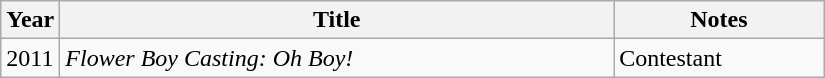<table class="wikitable" style="width:550px">
<tr>
<th width=10>Year</th>
<th>Title</th>
<th>Notes</th>
</tr>
<tr>
<td>2011</td>
<td><em>Flower Boy Casting: Oh Boy!</em></td>
<td>Contestant</td>
</tr>
</table>
